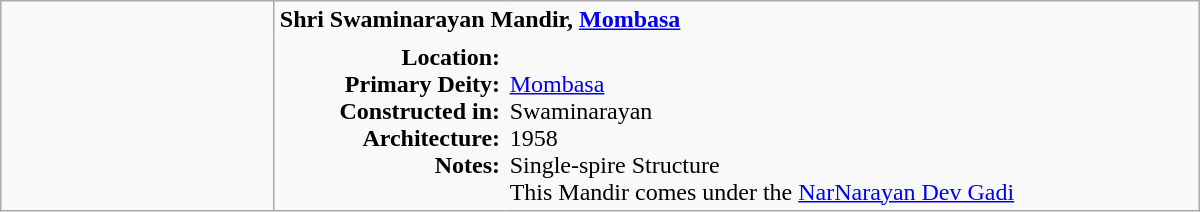<table class="wikitable plain" border="0" width="800">
<tr>
<td align="center" rowspan="4" width="175px"></td>
<td valign="top" colspan=2 style="border:none;"><strong>Shri Swaminarayan Mandir, <a href='#'>Mombasa</a></strong></td>
</tr>
<tr>
<td valign="top" style="text-align:right; border:none;"><strong>Location:</strong><br><strong>Primary Deity:</strong><br><strong>Constructed in:</strong><br><strong>Architecture:</strong><br><strong>Notes:</strong></td>
<td valign="top" style="border:none;"><br><a href='#'>Mombasa</a> <br>Swaminarayan <br>1958 <br>Single-spire Structure <br>This Mandir comes under the <a href='#'>NarNarayan Dev Gadi</a></td>
</tr>
</table>
